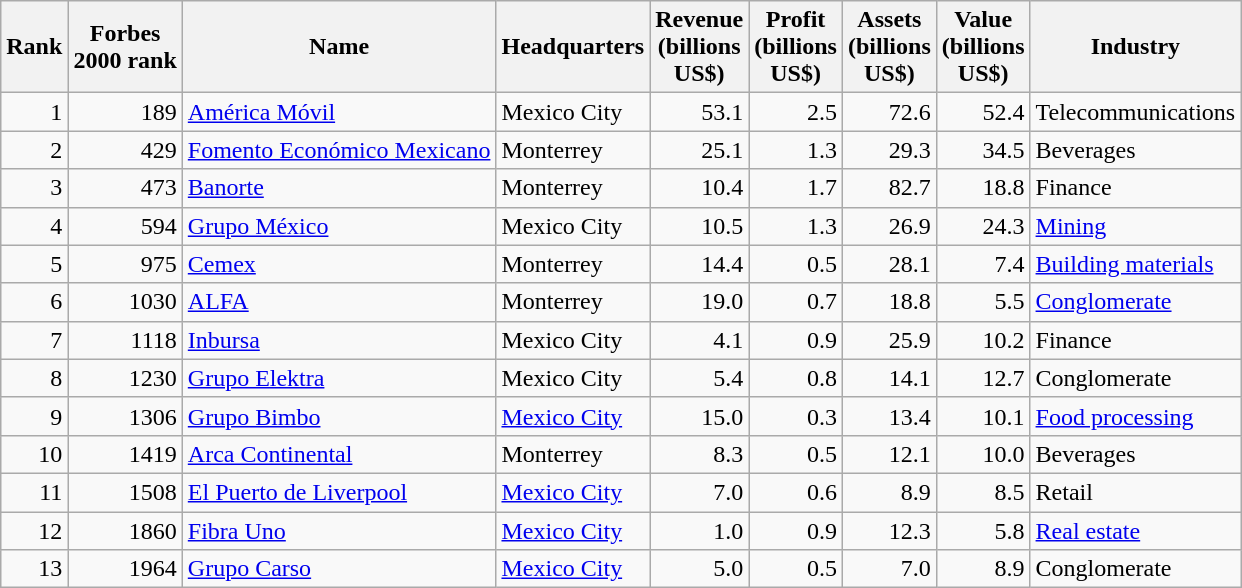<table class="wikitable sortable" style="text-align:right;">
<tr>
<th align="center">Rank</th>
<th align="center">Forbes <br>2000 rank</th>
<th align="center">Name</th>
<th align="center">Headquarters</th>
<th align="center">Revenue<br>(billions <br>US$)</th>
<th align="center">Profit<br>(billions <br>US$)</th>
<th align="center">Assets<br>(billions <br>US$)</th>
<th align="center">Value<br>(billions <br>US$)</th>
<th align="center">Industry</th>
</tr>
<tr>
<td>1</td>
<td>189</td>
<td align="left"><a href='#'>América Móvil</a></td>
<td align="left">Mexico City</td>
<td>53.1</td>
<td>2.5</td>
<td>72.6</td>
<td>52.4</td>
<td align="left">Telecommunications</td>
</tr>
<tr>
<td>2</td>
<td>429</td>
<td align="left"><a href='#'>Fomento Económico Mexicano</a></td>
<td align="left">Monterrey</td>
<td>25.1</td>
<td>1.3</td>
<td>29.3</td>
<td>34.5</td>
<td align="left">Beverages</td>
</tr>
<tr>
<td>3</td>
<td>473</td>
<td align="left"><a href='#'>Banorte</a></td>
<td align="left">Monterrey</td>
<td>10.4</td>
<td>1.7</td>
<td>82.7</td>
<td>18.8</td>
<td align="left">Finance</td>
</tr>
<tr>
<td>4</td>
<td>594</td>
<td align="left"><a href='#'>Grupo México</a></td>
<td align="left">Mexico City</td>
<td>10.5</td>
<td>1.3</td>
<td>26.9</td>
<td>24.3</td>
<td align="left"><a href='#'>Mining</a></td>
</tr>
<tr>
<td>5</td>
<td>975</td>
<td align="left"><a href='#'>Cemex</a></td>
<td align="left">Monterrey</td>
<td>14.4</td>
<td>0.5</td>
<td>28.1</td>
<td>7.4</td>
<td align="left"><a href='#'>Building materials</a></td>
</tr>
<tr>
<td>6</td>
<td>1030</td>
<td align="left"><a href='#'>ALFA</a></td>
<td align="left">Monterrey</td>
<td>19.0</td>
<td>0.7</td>
<td>18.8</td>
<td>5.5</td>
<td align="left"><a href='#'>Conglomerate</a></td>
</tr>
<tr>
<td>7</td>
<td>1118</td>
<td align="left"><a href='#'>Inbursa</a></td>
<td align="left">Mexico City</td>
<td>4.1</td>
<td>0.9</td>
<td>25.9</td>
<td>10.2</td>
<td align="left">Finance</td>
</tr>
<tr>
<td>8</td>
<td>1230</td>
<td align="left"><a href='#'>Grupo Elektra</a></td>
<td align="left">Mexico City</td>
<td>5.4</td>
<td>0.8</td>
<td>14.1</td>
<td>12.7</td>
<td align="left">Conglomerate</td>
</tr>
<tr>
<td>9</td>
<td>1306</td>
<td align="left"><a href='#'>Grupo Bimbo</a></td>
<td align="left"><a href='#'>Mexico City</a></td>
<td>15.0</td>
<td>0.3</td>
<td>13.4</td>
<td>10.1</td>
<td align="left"><a href='#'>Food processing</a></td>
</tr>
<tr>
<td>10</td>
<td>1419</td>
<td align="left"><a href='#'>Arca Continental</a></td>
<td align="left">Monterrey</td>
<td>8.3</td>
<td>0.5</td>
<td>12.1</td>
<td>10.0</td>
<td align="left">Beverages</td>
</tr>
<tr>
<td>11</td>
<td>1508</td>
<td align="left"><a href='#'>El Puerto de Liverpool</a></td>
<td align="left"><a href='#'>Mexico City</a></td>
<td>7.0</td>
<td>0.6</td>
<td>8.9</td>
<td>8.5</td>
<td align="left">Retail</td>
</tr>
<tr>
<td>12</td>
<td>1860</td>
<td align="left"><a href='#'>Fibra Uno</a></td>
<td align="left"><a href='#'>Mexico City</a></td>
<td>1.0</td>
<td>0.9</td>
<td>12.3</td>
<td>5.8</td>
<td align="left"><a href='#'>Real estate</a></td>
</tr>
<tr>
<td>13</td>
<td>1964</td>
<td align="left"><a href='#'>Grupo Carso</a></td>
<td align="left"><a href='#'>Mexico City</a></td>
<td>5.0</td>
<td>0.5</td>
<td>7.0</td>
<td>8.9</td>
<td align="left">Conglomerate</td>
</tr>
</table>
